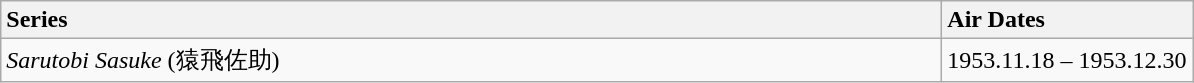<table class="wikitable" border="1">
<tr>
<th width="620" style="text-align:left;">Series</th>
<th width="160" style="text-align:left;">Air Dates</th>
</tr>
<tr>
<td><em>Sarutobi Sasuke</em> (猿飛佐助)</td>
<td>1953.11.18 – 1953.12.30</td>
</tr>
</table>
